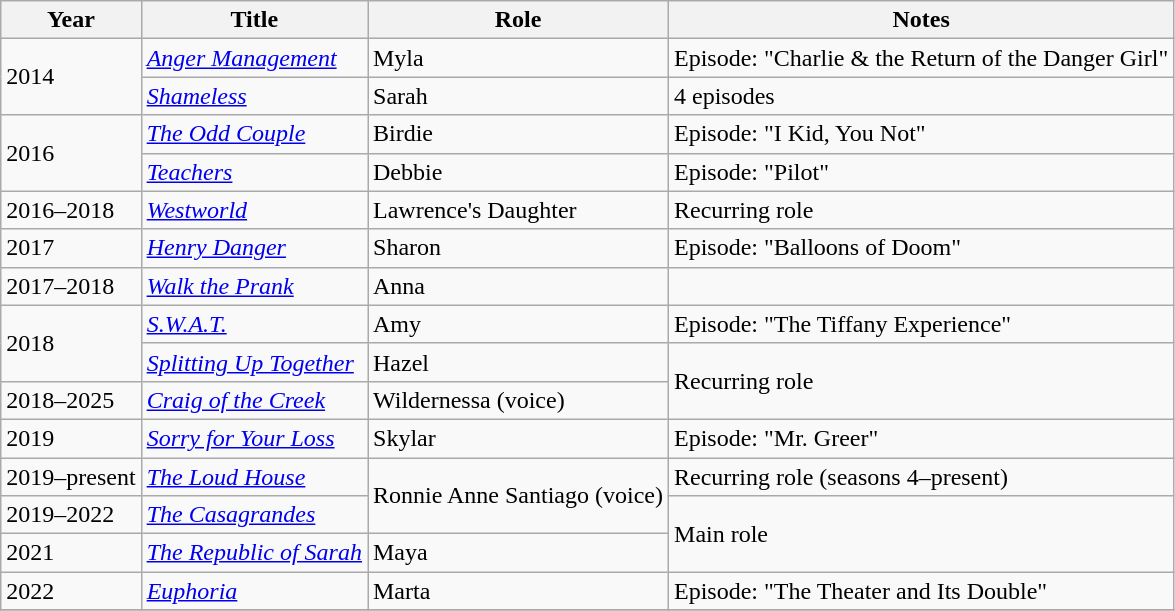<table class="wikitable sortable">
<tr>
<th>Year</th>
<th>Title</th>
<th>Role</th>
<th>Notes</th>
</tr>
<tr>
<td rowspan="2">2014</td>
<td><em><a href='#'>Anger Management</a></em></td>
<td>Myla</td>
<td>Episode: "Charlie & the Return of the Danger Girl"</td>
</tr>
<tr>
<td><em><a href='#'>Shameless</a></em></td>
<td>Sarah</td>
<td>4 episodes</td>
</tr>
<tr>
<td rowspan="2">2016</td>
<td><em><a href='#'>The Odd Couple</a></em></td>
<td>Birdie</td>
<td>Episode: "I Kid, You Not"</td>
</tr>
<tr>
<td><em><a href='#'>Teachers</a></em></td>
<td>Debbie</td>
<td>Episode: "Pilot"</td>
</tr>
<tr>
<td>2016–2018</td>
<td><em><a href='#'>Westworld</a></em></td>
<td>Lawrence's Daughter</td>
<td>Recurring role</td>
</tr>
<tr>
<td>2017</td>
<td><em><a href='#'>Henry Danger</a></em></td>
<td>Sharon</td>
<td>Episode: "Balloons of Doom"</td>
</tr>
<tr>
<td>2017–2018</td>
<td><em><a href='#'>Walk the Prank</a></em></td>
<td>Anna</td>
<td></td>
</tr>
<tr>
<td rowspan="2">2018</td>
<td><em><a href='#'>S.W.A.T.</a></em></td>
<td>Amy</td>
<td>Episode: "The Tiffany Experience"</td>
</tr>
<tr>
<td><em><a href='#'>Splitting Up Together</a></em></td>
<td>Hazel</td>
<td rowspan="2">Recurring role</td>
</tr>
<tr>
<td>2018–2025</td>
<td><em><a href='#'>Craig of the Creek</a></em></td>
<td>Wildernessa (voice)</td>
</tr>
<tr>
<td>2019</td>
<td><em><a href='#'>Sorry for Your Loss</a></em></td>
<td>Skylar</td>
<td>Episode: "Mr. Greer"</td>
</tr>
<tr>
<td>2019–present</td>
<td><em><a href='#'>The Loud House</a></em></td>
<td rowspan="2">Ronnie Anne Santiago (voice)</td>
<td>Recurring role (seasons 4–present)</td>
</tr>
<tr>
<td>2019–2022</td>
<td><em><a href='#'>The Casagrandes</a></em></td>
<td rowspan="2">Main role</td>
</tr>
<tr>
<td>2021</td>
<td><em><a href='#'>The Republic of Sarah</a></em></td>
<td>Maya</td>
</tr>
<tr>
<td>2022</td>
<td><em><a href='#'>Euphoria</a></em></td>
<td>Marta</td>
<td>Episode: "The Theater and Its Double"</td>
</tr>
<tr>
</tr>
</table>
